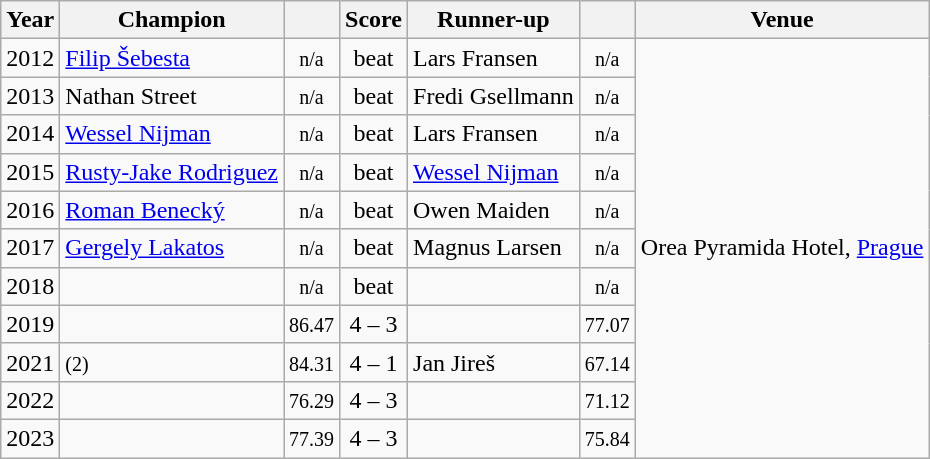<table class="wikitable sortable">
<tr>
<th>Year</th>
<th>Champion</th>
<th></th>
<th>Score</th>
<th>Runner-up</th>
<th></th>
<th>Venue</th>
</tr>
<tr>
<td>2012</td>
<td> <a href='#'>Filip Šebesta</a></td>
<td align=center><small><span>n/a</span></small></td>
<td align=center>beat</td>
<td> Lars Fransen</td>
<td align=center><small><span>n/a</span></small></td>
<td rowspan=11>Orea Pyramida Hotel, <a href='#'>Prague</a></td>
</tr>
<tr>
<td>2013</td>
<td> Nathan Street</td>
<td align=center><small><span>n/a</span></small></td>
<td align=center>beat</td>
<td> Fredi Gsellmann</td>
<td align=center><small><span>n/a</span></small></td>
</tr>
<tr>
<td>2014</td>
<td> <a href='#'>Wessel Nijman</a></td>
<td align=center><small><span>n/a</span></small></td>
<td align=center>beat</td>
<td> Lars Fransen</td>
<td align=center><small><span>n/a</span></small></td>
</tr>
<tr>
<td>2015</td>
<td> <a href='#'>Rusty-Jake Rodriguez</a></td>
<td align=center><small><span>n/a</span></small></td>
<td align=center>beat</td>
<td> <a href='#'>Wessel Nijman</a></td>
<td align=center><small><span>n/a</span></small></td>
</tr>
<tr>
<td>2016</td>
<td> <a href='#'>Roman Benecký</a></td>
<td align=center><small><span>n/a</span></small></td>
<td align=center>beat</td>
<td> Owen Maiden</td>
<td align=center><small><span>n/a</span></small></td>
</tr>
<tr>
<td>2017</td>
<td> <a href='#'>Gergely Lakatos</a></td>
<td align=center><small><span>n/a</span></small></td>
<td align=center>beat</td>
<td> Magnus Larsen</td>
<td align=center><small><span>n/a</span></small></td>
</tr>
<tr>
<td>2018</td>
<td></td>
<td align=center><small><span>n/a</span></small></td>
<td align=center>beat</td>
<td></td>
<td align=center><small><span>n/a</span></small></td>
</tr>
<tr>
<td>2019</td>
<td></td>
<td align=center><small><span>86.47</span></small></td>
<td align=center>4 – 3</td>
<td></td>
<td align=center><small><span>77.07</span></small></td>
</tr>
<tr>
<td>2021</td>
<td> <small>(2)</small></td>
<td align=center><small><span>84.31</span></small></td>
<td align=center>4 – 1</td>
<td> Jan Jireš</td>
<td align=center><small><span>67.14</span></small></td>
</tr>
<tr>
<td>2022</td>
<td></td>
<td align=center><small><span>76.29</span></small></td>
<td align=center>4 – 3</td>
<td></td>
<td align=center><small><span>71.12</span></small></td>
</tr>
<tr>
<td>2023</td>
<td></td>
<td align=center><small><span>77.39</span></small></td>
<td align=center>4 – 3</td>
<td></td>
<td align=center><small><span>75.84</span></small></td>
</tr>
</table>
